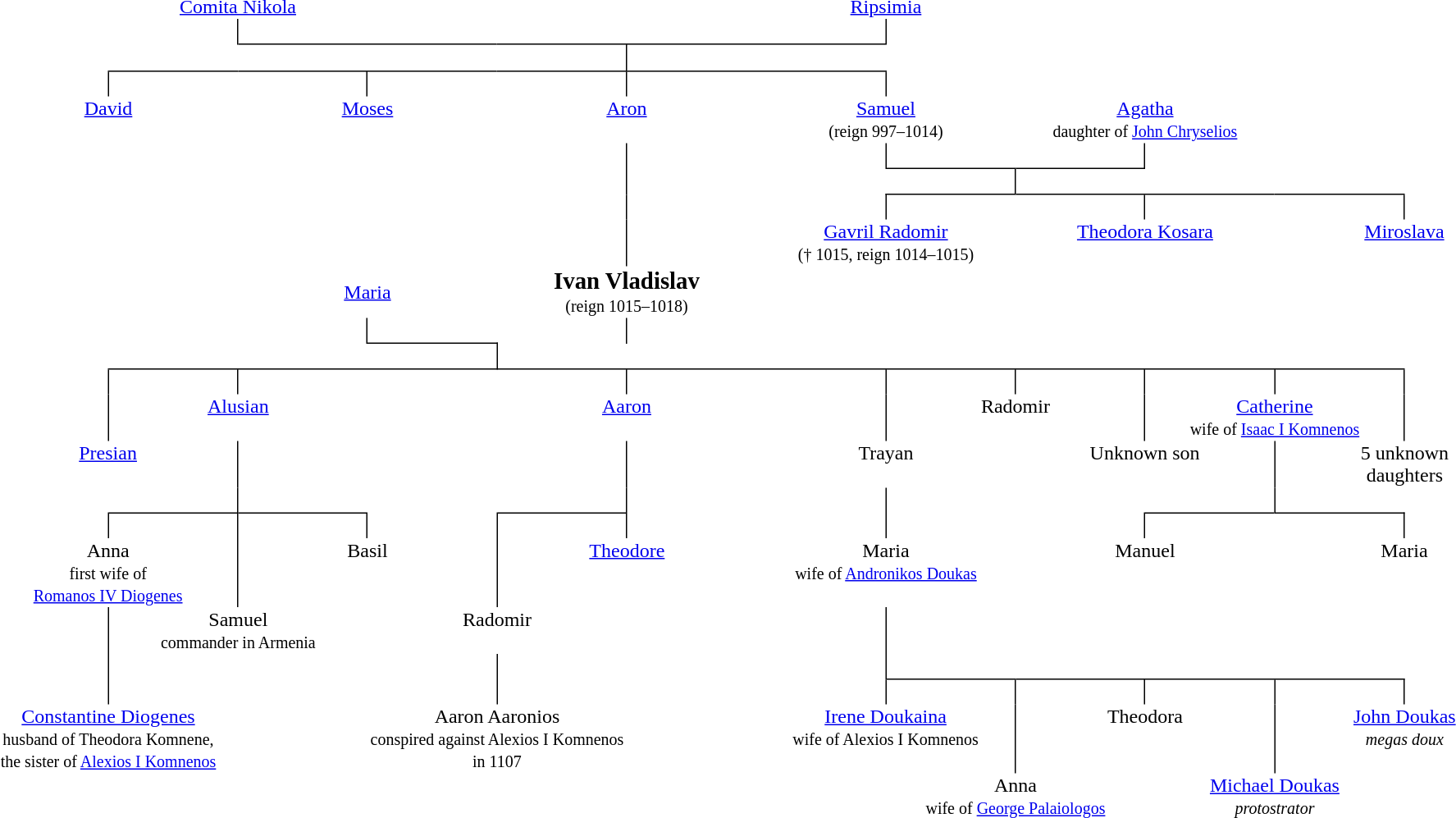<table width="100%" style="text-align: center; border-collapse: collapse;">
<tr>
<td width="8.333%"> </td>
<td width="8.333%"> </td>
<td width="8.333%"> </td>
<td width="8.333%"> </td>
<td width="8.333%"> </td>
<td width="8.333%"> </td>
<td width="8.333%"> </td>
<td width="8.333%"> </td>
<td width="8.333%"> </td>
<td width="8.333%"> </td>
<td width="8.333%"> </td>
<td width="8.333%"> </td>
</tr>
<tr style="vertical-align: bottom;">
<td colspan="4"><a href='#'>Comita Nikola</a></td>
<td colspan="1"> </td>
<td colspan="4"><a href='#'>Ripsimia</a></td>
</tr>
<tr style="height: 2ex;">
<td colspan="2" style="border-right: solid black 1px;"> </td>
<td colspan="5" style="border-bottom: solid black 1px;"> </td>
<td colspan="2" style="border-left: solid black 1px;"> </td>
</tr>
<tr style="height: 3ex;">
<td colspan="1"> </td>
<td colspan="4" style="border-right: solid black 1px; border-bottom: solid black 1px;"> </td>
<td colspan="2" style="border-bottom: solid black 1px;"> </td>
</tr>
<tr style="height: 2ex;">
<td colspan="1" style="border-right: solid black 1px;"> </td>
<td colspan="2" style="border-right: solid black 1px;"> </td>
<td colspan="2" style="border-right: solid black 1px;"> </td>
<td colspan="2" style="border-right: solid black 1px;"> </td>
</tr>
<tr style="height: 4ex; vertical-align: top;">
<td colspan="2"><a href='#'>David</a></td>
<td colspan="2"><a href='#'>Moses</a></td>
<td colspan="2"><a href='#'>Aron</a></td>
<td colspan="2"><a href='#'>Samuel</a><br><small>(reign 997–1014)</small></td>
<td colspan="2"><a href='#'>Agatha</a><br><small>daughter of <a href='#'>John Chryselios</a></small></td>
</tr>
<tr style="height: 2ex;">
<td colspan="3"> </td>
<td colspan="2" style="border-right: solid black 1px;"> </td>
<td colspan="2" style="border-right: solid black 1px;"> </td>
<td colspan="1" style="border-bottom: solid black 1px;"> </td>
<td colspan="1" style="border-right: solid black 1px; border-bottom: solid black 1px;"> </td>
</tr>
<tr style="height: 2ex;">
<td colspan="5" style="border-right: solid black 1px;"> </td>
<td colspan="3" style="border-right: solid black 1px;"> </td>
</tr>
<tr style="text-align: left;">
<td colspan="5"> </td>
<td colspan="2" style="border-left: solid black 1px; padding-left: 0.5em;"> </td>
<td colspan="2" style="border-left: solid black 1px; border-top: solid black 1px; padding-left: 0.5em;"> </td>
<td colspan="2" style="border-left: solid black 1px; border-top: solid black 1px; padding-left: 0.5em;"> </td>
<td colspan="1" style="border-left: solid black 1px; padding-left: 0.5em;"> </td>
</tr>
<tr style="vertical-align: top">
<td colspan="5" style="border-right: solid black 1px;"> </td>
<td colspan="1"> </td>
<td colspan="2"><a href='#'>Gavril Radomir</a><br><small>(† 1015, reign 1014–1015)</small></td>
<td colspan="2"><a href='#'>Theodora Kosara</a></td>
<td colspan="2"><a href='#'>Miroslava</a></td>
</tr>
<tr style="height: 4ex;">
<td colspan="2"> </td>
<td colspan="2"><a href='#'>Maria</a></td>
<td colspan="2"><big><strong>Ivan Vladislav</strong></big><br><small>(reign 1015–1018)</small></td>
</tr>
<tr style="vertical-align: top">
<td colspan="1"> </td>
<td colspan="2" style="border-right: solid black 1px;"> </td>
<td colspan="2" style="border-right: solid black 1px;"> </td>
</tr>
<tr style="height: 2ex;">
<td colspan="1"> </td>
<td colspan="2" style="border-bottom: solid black 1px;"> </td>
<td colspan="1" style="border-top: solid black 1px; border-right: solid black 1px; border-bottom: solid black 1px;"> </td>
<td colspan="7" style="border-bottom: solid black 1px;"> </td>
</tr>
<tr style="height: 2ex;">
<td colspan="1"> </td>
<td colspan="1" style="border-left: solid black 1px; border-right: solid black 1px;"> </td>
<td colspan="2"> </td>
<td colspan="1" style="border-right: solid black 1px;"> </td>
<td colspan="2"> </td>
<td colspan="1" style="border-left: solid black 1px; border-right: solid black 1px;"> </td>
<td colspan="1" style="border-right: solid black 1px;"> </td>
<td colspan="1"> </td>
<td colspan="1" style="border-left: solid black 1px; border-right: solid black 1px;"> </td>
</tr>
<tr style="vertical-align: top">
<td colspan="1" style="border-right: solid black 1px;"> </td>
<td colspan="2"><a href='#'>Alusian</a></td>
<td colspan="1"> </td>
<td colspan="2"><a href='#'>Aaron</a></td>
<td colspan="1" style="border-right: solid black 1px;"> </td>
<td colspan="2" style="border-right: solid black 1px;">Radomir</td>
<td colspan="2" style="border-right: solid black 1px;"><a href='#'>Catherine</a><br><small>wife of <a href='#'>Isaac I Komnenos</a></small></td>
</tr>
<tr style="vertical-align: top">
<td colspan="2"><a href='#'>Presian</a></td>
<td colspan="3" style="border-left: solid black 1px;"> </td>
<td colspan="1" style="border-left: solid black 1px;"> </td>
<td colspan="2">Trayan</td>
<td colspan="2">Unknown son</td>
<td colspan="2" style="border-left: solid black 1px;">5 unknown<br>daughters</td>
</tr>
<tr style="height: 2ex;">
<td colspan="2" style="border-right: solid black 1px; "> </td>
<td colspan="1" style="border-bottom: solid black 1px; "> </td>
<td colspan="2" style="border-right: solid black 1px;"> </td>
<td colspan="2" style="border-right: solid black 1px;"> </td>
<td colspan="3" style="border-right: solid black 1px;"> </td>
</tr>
<tr style="height: 2ex;">
<td colspan="1" style="border-right: solid black 1px;"> </td>
<td colspan="1" style="border-right: solid black 1px; border-top: solid black 1px;"> </td>
<td colspan="1" style="border-right: solid black 1px;"> </td>
<td colspan="1" style="border-right: solid black 1px;"> </td>
<td colspan="1" style="border-right: solid black 1px; border-top: solid black 1px;"> </td>
<td colspan="2" style="border-right: solid black 1px;"> </td>
<td colspan="2" style="border-right: solid black 1px;"> </td>
<td colspan="2" style="border-right: solid black 1px; border-top: solid black 1px;"> </td>
</tr>
<tr style="vertical-align: top">
<td colspan="2">Anna<br><small>first wife of<br><a href='#'>Romanos IV Diogenes</a></small></td>
<td colspan="2" style="border-left: solid black 1px;">Basil</td>
<td colspan="2" style="border-left: solid black 1px;"><a href='#'>Theodore</a><br></td>
<td colspan="2">Maria<br><small>wife of <a href='#'>Andronikos Doukas</a></small></td>
<td colspan="2">Manuel</td>
<td colspan="2">Maria</td>
</tr>
<tr style="vertical-align: top">
<td colspan="1"> </td>
<td colspan="2" style="border-left: solid black 1px;">Samuel<br><small>commander in Armenia</small></td>
<td colspan="2">Radomir</td>
<td colspan="2" style="border-right: solid black 1px;"> </td>
<td colspan="5"> </td>
</tr>
<tr style="height: 2ex;">
<td colspan="1" style="border-right: solid black 1px; "> </td>
<td colspan="3" style="border-right: solid black 1px;"> </td>
<td colspan="3" style="border-right: solid black 1px;"> </td>
</tr>
<tr style="height: 2ex;">
<td colspan="1" style="border-right: solid black 1px; "> </td>
<td colspan="3" style="border-right: solid black 1px;"> </td>
<td colspan="2"> </td>
<td colspan="1" style="border-right: solid black 1px;"> </td>
<td colspan="1" style="border-top: solid black 1px;"> </td>
<td colspan="1" style="border-left: solid black 1px; border-right: solid black 1px; border-top: solid black 1px;"> </td>
<td colspan="1" style="border-top: solid black 1px;"> </td>
<td colspan="1" style="border-left: solid black 1px; border-right: solid black 1px; border-top: solid black 1px;"> </td>
</tr>
<tr style="vertical-align: top">
<td colspan="2"><a href='#'>Constantine Diogenes</a><br><small>husband of Theodora Komnene,<br>the sister of <a href='#'>Alexios I Komnenos</a></small></td>
<td colspan="1"> </td>
<td colspan="2">Aaron Aaronios<br><small>conspired against Alexios I Komnenos in 1107</small></td>
<td colspan="1"> </td>
<td colspan="2" style="border-right: solid black 1px; "><a href='#'>Irene Doukaina</a><br><small>wife of Alexios I Komnenos</small></td>
<td colspan="2" style="border-right: solid black 1px; ">Theodora</td>
<td colspan="2"><a href='#'>John Doukas</a><br><small><em>megas doux</em></small></td>
</tr>
<tr style="vertical-align: top">
<td colspan="7"> </td>
<td colspan="2">Anna<br><small>wife of <a href='#'>George Palaiologos</a></small></td>
<td colspan="2"><a href='#'>Michael Doukas</a><br><small><em>protostrator</em></small></td>
</tr>
</table>
